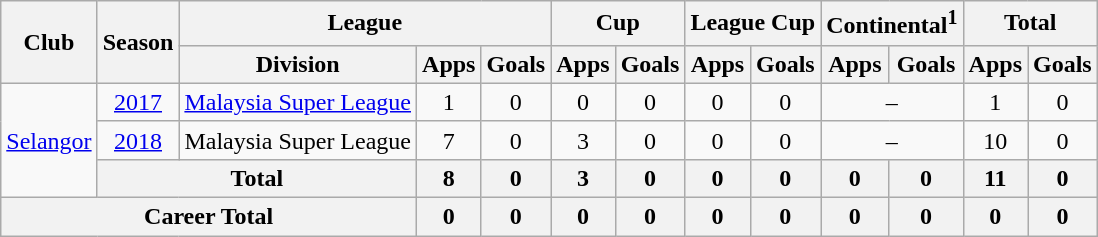<table class=wikitable style="text-align:center">
<tr>
<th rowspan=2>Club</th>
<th rowspan=2>Season</th>
<th colspan=3>League</th>
<th colspan=2>Cup</th>
<th colspan=2>League Cup</th>
<th colspan=2>Continental<sup>1</sup></th>
<th colspan=2>Total</th>
</tr>
<tr>
<th>Division</th>
<th>Apps</th>
<th>Goals</th>
<th>Apps</th>
<th>Goals</th>
<th>Apps</th>
<th>Goals</th>
<th>Apps</th>
<th>Goals</th>
<th>Apps</th>
<th>Goals</th>
</tr>
<tr>
<td rowspan=3><a href='#'>Selangor</a></td>
<td><a href='#'>2017</a></td>
<td><a href='#'>Malaysia Super League</a></td>
<td>1</td>
<td>0</td>
<td>0</td>
<td>0</td>
<td>0</td>
<td>0</td>
<td colspan=2>–</td>
<td>1</td>
<td>0</td>
</tr>
<tr>
<td><a href='#'>2018</a></td>
<td>Malaysia Super League</td>
<td>7</td>
<td>0</td>
<td>3</td>
<td>0</td>
<td>0</td>
<td>0</td>
<td colspan=2>–</td>
<td>10</td>
<td>0</td>
</tr>
<tr>
<th colspan="2">Total</th>
<th>8</th>
<th>0</th>
<th>3</th>
<th>0</th>
<th>0</th>
<th>0</th>
<th>0</th>
<th>0</th>
<th>11</th>
<th>0</th>
</tr>
<tr>
<th colspan="3">Career Total</th>
<th>0</th>
<th>0</th>
<th>0</th>
<th>0</th>
<th>0</th>
<th>0</th>
<th>0</th>
<th>0</th>
<th>0</th>
<th>0</th>
</tr>
</table>
